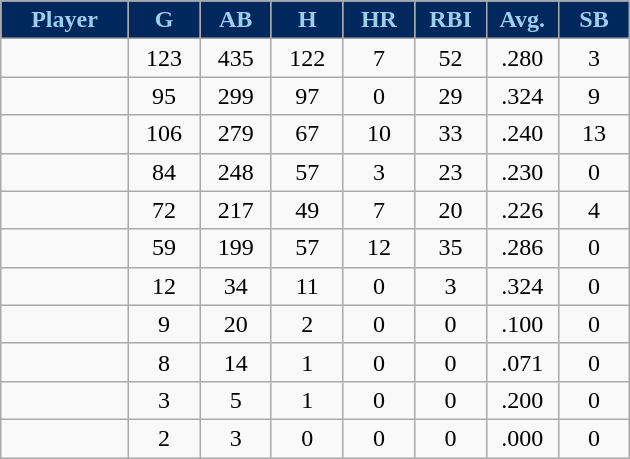<table class="wikitable sortable">
<tr>
<th style="background:#00285D;color:#9ECEEE; width:16%;">Player</th>
<th style="background:#00285D;color:#9ECEEE; width:9%;">G</th>
<th style="background:#00285D;color:#9ECEEE; width:9%;">AB</th>
<th style="background:#00285D;color:#9ECEEE; width:9%;">H</th>
<th style="background:#00285D;color:#9ECEEE; width:9%;">HR</th>
<th style="background:#00285D;color:#9ECEEE; width:9%;">RBI</th>
<th style="background:#00285D;color:#9ECEEE; width:9%;">Avg.</th>
<th style="background:#00285D;color:#9ECEEE; width:9%;">SB</th>
</tr>
<tr style="text-align:center;">
<td></td>
<td>123</td>
<td>435</td>
<td>122</td>
<td>7</td>
<td>52</td>
<td>.280</td>
<td>3</td>
</tr>
<tr style="text-align:center;">
<td></td>
<td>95</td>
<td>299</td>
<td>97</td>
<td>0</td>
<td>29</td>
<td>.324</td>
<td>9</td>
</tr>
<tr align=center>
<td></td>
<td>106</td>
<td>279</td>
<td>67</td>
<td>10</td>
<td>33</td>
<td>.240</td>
<td>13</td>
</tr>
<tr align=center>
<td></td>
<td>84</td>
<td>248</td>
<td>57</td>
<td>3</td>
<td>23</td>
<td>.230</td>
<td>0</td>
</tr>
<tr align=center>
<td></td>
<td>72</td>
<td>217</td>
<td>49</td>
<td>7</td>
<td>20</td>
<td>.226</td>
<td>4</td>
</tr>
<tr style="text-align:center;">
<td></td>
<td>59</td>
<td>199</td>
<td>57</td>
<td>12</td>
<td>35</td>
<td>.286</td>
<td>0</td>
</tr>
<tr style="text-align:center;">
<td></td>
<td>12</td>
<td>34</td>
<td>11</td>
<td>0</td>
<td>3</td>
<td>.324</td>
<td>0</td>
</tr>
<tr style="text-align:center;">
<td></td>
<td>9</td>
<td>20</td>
<td>2</td>
<td>0</td>
<td>0</td>
<td>.100</td>
<td>0</td>
</tr>
<tr style="text-align:center;">
<td></td>
<td>8</td>
<td>14</td>
<td>1</td>
<td>0</td>
<td>0</td>
<td>.071</td>
<td>0</td>
</tr>
<tr style="text-align:center;">
<td></td>
<td>3</td>
<td>5</td>
<td>1</td>
<td>0</td>
<td>0</td>
<td>.200</td>
<td>0</td>
</tr>
<tr style="text-align:center;">
<td></td>
<td>2</td>
<td>3</td>
<td>0</td>
<td>0</td>
<td>0</td>
<td>.000</td>
<td>0</td>
</tr>
</table>
